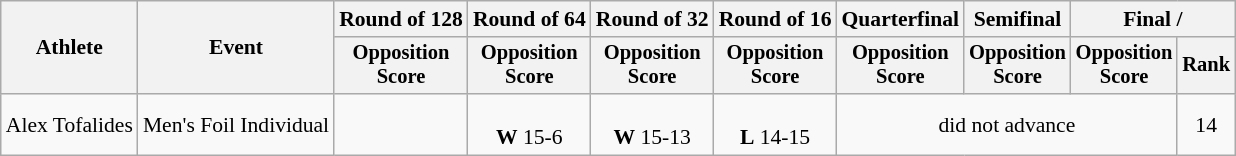<table class="wikitable" style="font-size:90%">
<tr>
<th rowspan=2>Athlete</th>
<th rowspan=2>Event</th>
<th>Round of 128</th>
<th>Round of 64</th>
<th>Round of 32</th>
<th>Round of 16</th>
<th>Quarterfinal</th>
<th>Semifinal</th>
<th colspan=2>Final / </th>
</tr>
<tr style="font-size:95%">
<th>Opposition<br>Score</th>
<th>Opposition<br>Score</th>
<th>Opposition<br>Score</th>
<th>Opposition<br>Score</th>
<th>Opposition<br>Score</th>
<th>Opposition<br>Score</th>
<th>Opposition<br>Score</th>
<th>Rank</th>
</tr>
<tr align=center>
<td align=left>Alex Tofalides</td>
<td align=left>Men's Foil Individual</td>
<td></td>
<td><br><strong>W</strong> 15-6</td>
<td><br><strong>W</strong> 15-13</td>
<td><br><strong>L</strong> 14-15</td>
<td colspan=3>did not advance</td>
<td>14</td>
</tr>
</table>
